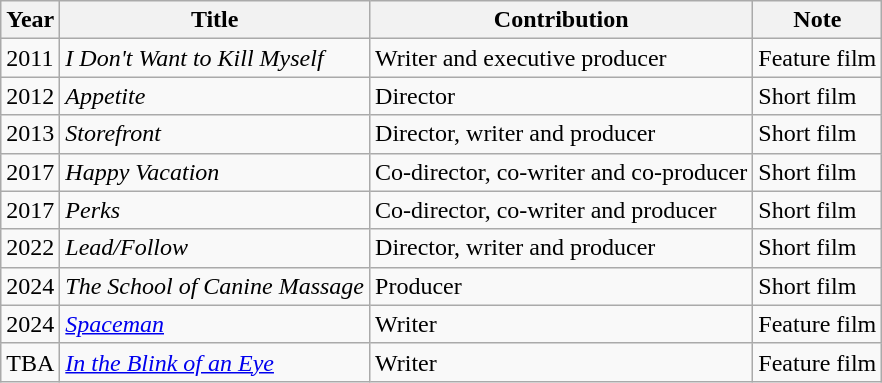<table class="wikitable sortable">
<tr>
<th>Year</th>
<th>Title</th>
<th>Contribution</th>
<th>Note</th>
</tr>
<tr>
<td>2011</td>
<td><em>I Don't Want to Kill Myself</em></td>
<td>Writer and executive producer</td>
<td>Feature film</td>
</tr>
<tr>
<td>2012</td>
<td><em>Appetite</em></td>
<td>Director</td>
<td>Short film</td>
</tr>
<tr>
<td>2013</td>
<td><em>Storefront</em></td>
<td>Director, writer and producer</td>
<td>Short film</td>
</tr>
<tr>
<td>2017</td>
<td><em>Happy Vacation</em></td>
<td>Co-director, co-writer and co-producer</td>
<td>Short film</td>
</tr>
<tr>
<td>2017</td>
<td><em>Perks</em></td>
<td>Co-director, co-writer and producer</td>
<td>Short film</td>
</tr>
<tr>
<td>2022</td>
<td><em>Lead/Follow</em></td>
<td>Director, writer and producer</td>
<td>Short film</td>
</tr>
<tr>
<td>2024</td>
<td><em>The School of Canine Massage</em></td>
<td>Producer</td>
<td>Short film</td>
</tr>
<tr>
<td>2024</td>
<td><em><a href='#'>Spaceman</a></em></td>
<td>Writer</td>
<td>Feature film</td>
</tr>
<tr>
<td>TBA</td>
<td><em><a href='#'>In the Blink of an Eye</a></em></td>
<td>Writer</td>
<td>Feature film</td>
</tr>
</table>
